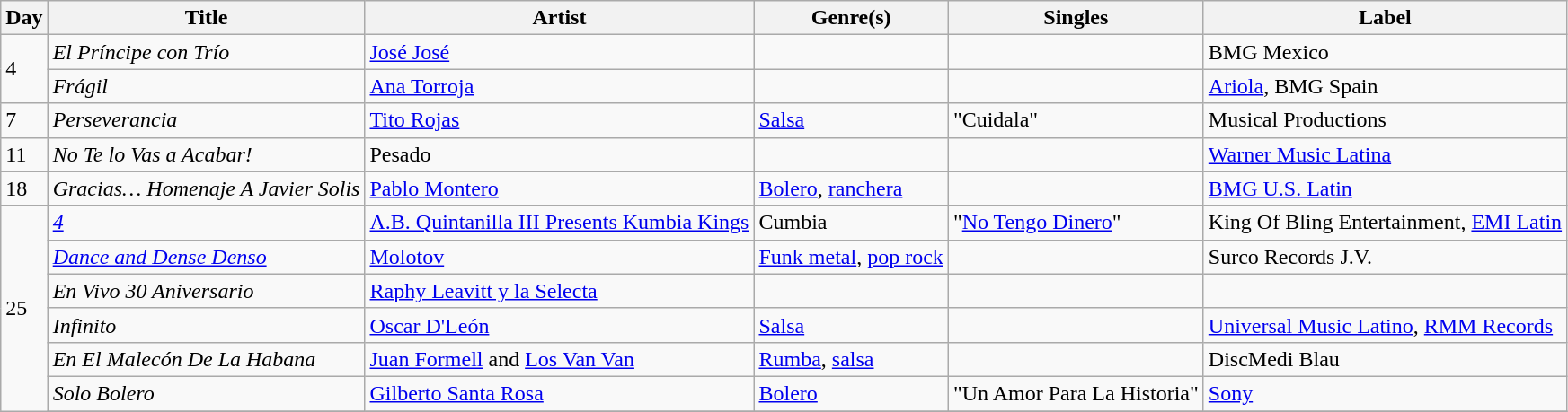<table class="wikitable sortable" style="text-align: left;">
<tr>
<th>Day</th>
<th>Title</th>
<th>Artist</th>
<th>Genre(s)</th>
<th>Singles</th>
<th>Label</th>
</tr>
<tr>
<td rowspan="2">4</td>
<td><em>El Príncipe con Trío</em></td>
<td><a href='#'>José José</a></td>
<td></td>
<td></td>
<td>BMG Mexico</td>
</tr>
<tr>
<td><em>Frágil</em></td>
<td><a href='#'>Ana Torroja</a></td>
<td></td>
<td></td>
<td><a href='#'>Ariola</a>, BMG Spain</td>
</tr>
<tr>
<td>7</td>
<td><em>Perseverancia</em></td>
<td><a href='#'>Tito Rojas</a></td>
<td><a href='#'>Salsa</a></td>
<td>"Cuidala"</td>
<td>Musical Productions</td>
</tr>
<tr>
<td>11</td>
<td><em>No Te lo Vas a Acabar!</em></td>
<td>Pesado</td>
<td></td>
<td></td>
<td><a href='#'>Warner Music Latina</a></td>
</tr>
<tr>
<td>18</td>
<td><em>Gracias… Homenaje A Javier Solis</em></td>
<td><a href='#'>Pablo Montero</a></td>
<td><a href='#'>Bolero</a>, <a href='#'>ranchera</a></td>
<td></td>
<td><a href='#'>BMG U.S. Latin</a></td>
</tr>
<tr>
<td rowspan="7">25</td>
<td><em><a href='#'>4</a></em></td>
<td><a href='#'>A.B. Quintanilla III Presents Kumbia Kings</a></td>
<td>Cumbia</td>
<td>"<a href='#'>No Tengo Dinero</a>"</td>
<td>King Of Bling Entertainment, <a href='#'>EMI Latin</a></td>
</tr>
<tr>
<td><em><a href='#'>Dance and Dense Denso</a></em></td>
<td><a href='#'>Molotov</a></td>
<td><a href='#'>Funk metal</a>, <a href='#'>pop rock</a></td>
<td></td>
<td>Surco Records J.V.</td>
</tr>
<tr>
<td><em>En Vivo 30 Aniversario</em></td>
<td><a href='#'>Raphy Leavitt y la Selecta</a></td>
<td></td>
<td></td>
<td></td>
</tr>
<tr>
<td><em>Infinito</em></td>
<td><a href='#'>Oscar D'León</a></td>
<td><a href='#'>Salsa</a></td>
<td></td>
<td><a href='#'>Universal Music Latino</a>, <a href='#'>RMM Records</a></td>
</tr>
<tr>
<td><em>En El Malecón De La Habana</em></td>
<td><a href='#'>Juan Formell</a> and <a href='#'>Los Van Van</a></td>
<td><a href='#'>Rumba</a>, <a href='#'>salsa</a></td>
<td></td>
<td>DiscMedi Blau</td>
</tr>
<tr>
<td><em>Solo Bolero</em></td>
<td><a href='#'>Gilberto Santa Rosa</a></td>
<td><a href='#'>Bolero</a></td>
<td>"Un Amor Para La Historia"</td>
<td><a href='#'>Sony</a></td>
</tr>
<tr>
</tr>
</table>
